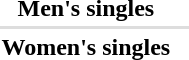<table>
<tr>
<th scope="row">Men's singles</th>
<td></td>
<td></td>
<td></td>
</tr>
<tr bgcolor=#DDDDDD>
<td colspan=4></td>
</tr>
<tr>
<th scope="row">Women's singles</th>
<td></td>
<td></td>
<td></td>
</tr>
</table>
